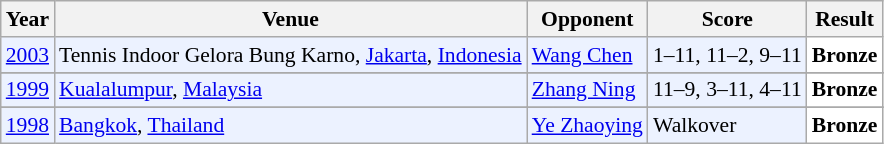<table class="sortable wikitable" style="font-size: 90%;">
<tr>
<th>Year</th>
<th>Venue</th>
<th>Opponent</th>
<th>Score</th>
<th>Result</th>
</tr>
<tr style="background:#ECF2FF">
<td align="center"><a href='#'>2003</a></td>
<td align="left">Tennis Indoor Gelora Bung Karno, <a href='#'>Jakarta</a>, <a href='#'>Indonesia</a></td>
<td align="left"> <a href='#'>Wang Chen</a></td>
<td align="left">1–11, 11–2, 9–11</td>
<td style="text-align:left; background:white"> <strong>Bronze</strong></td>
</tr>
<tr>
</tr>
<tr style="background:#ECF2FF">
<td align="center"><a href='#'>1999</a></td>
<td align="left"><a href='#'>Kualalumpur</a>, <a href='#'>Malaysia</a></td>
<td align="left"> <a href='#'>Zhang Ning</a></td>
<td align="left">11–9, 3–11, 4–11</td>
<td style="text-align:left; background:white"> <strong>Bronze</strong></td>
</tr>
<tr>
</tr>
<tr style="background:#ECF2FF">
<td align="center"><a href='#'>1998</a></td>
<td align="left"><a href='#'>Bangkok</a>, <a href='#'>Thailand</a></td>
<td align="left"> <a href='#'>Ye Zhaoying</a></td>
<td align="left">Walkover</td>
<td style="text-align:left; background:white"> <strong>Bronze</strong></td>
</tr>
</table>
